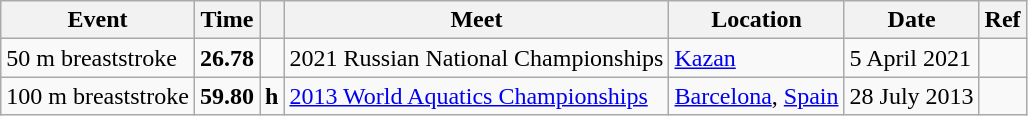<table class="wikitable">
<tr>
<th>Event</th>
<th>Time</th>
<th></th>
<th>Meet</th>
<th>Location</th>
<th>Date</th>
<th>Ref</th>
</tr>
<tr>
<td>50 m breaststroke</td>
<td style="text-align:center;"><strong>26.78</strong></td>
<td></td>
<td>2021 Russian National Championships</td>
<td><a href='#'>Kazan</a></td>
<td>5 April 2021</td>
<td style="text-align:center;"></td>
</tr>
<tr>
<td>100 m breaststroke</td>
<td style="text-align:center;"><strong>59.80</strong></td>
<td><strong>h</strong></td>
<td><a href='#'>2013 World Aquatics Championships</a></td>
<td><a href='#'>Barcelona</a>, <a href='#'>Spain</a></td>
<td>28 July 2013</td>
<td style="text-align:center;"></td>
</tr>
</table>
